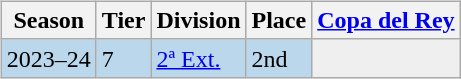<table>
<tr>
<td valign=top width=0%><br><table class="wikitable">
<tr style="background:#f0f6fa;">
<th>Season</th>
<th>Tier</th>
<th>Division</th>
<th>Place</th>
<th><a href='#'>Copa del Rey</a></th>
</tr>
<tr>
<td style="background:#BBD7EC;">2023–24</td>
<td style="background:#BBD7EC;">7</td>
<td style="background:#BBD7EC;"><a href='#'>2ª Ext.</a></td>
<td style="background:#BBD7EC;">2nd</td>
<th style="background:#efefef;"></th>
</tr>
</table>
</td>
</tr>
</table>
